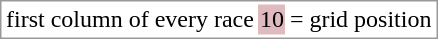<table border="0" style="border: 1px solid #999; background-color:#FFFFFF; text-align:center">
<tr>
<td>first column of every race</td>
<td style="background:#DFBBBF;">10</td>
<td>= grid position</td>
</tr>
</table>
